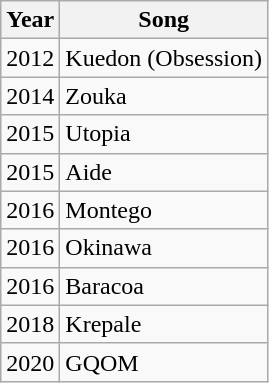<table class="wikitable">
<tr>
<th>Year</th>
<th>Song</th>
</tr>
<tr>
<td>2012</td>
<td>Kuedon (Obsession)</td>
</tr>
<tr>
<td>2014</td>
<td>Zouka</td>
</tr>
<tr>
<td>2015</td>
<td>Utopia</td>
</tr>
<tr>
<td>2015</td>
<td>Aide</td>
</tr>
<tr>
<td>2016</td>
<td>Montego</td>
</tr>
<tr>
<td>2016</td>
<td>Okinawa</td>
</tr>
<tr>
<td>2016</td>
<td>Baracoa</td>
</tr>
<tr>
<td>2018</td>
<td>Krepale</td>
</tr>
<tr>
<td>2020</td>
<td>GQOM</td>
</tr>
</table>
